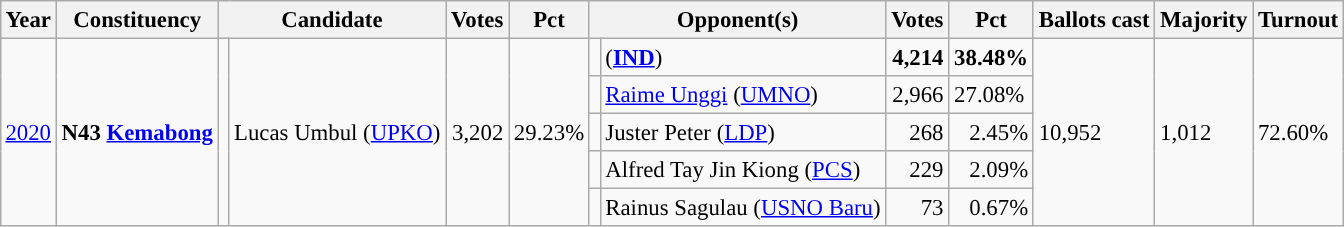<table class="wikitable" style="margin:0.5em ; font-size:95%">
<tr>
<th>Year</th>
<th>Constituency</th>
<th colspan=2>Candidate</th>
<th>Votes</th>
<th>Pct</th>
<th colspan=2>Opponent(s)</th>
<th>Votes</th>
<th>Pct</th>
<th>Ballots cast</th>
<th>Majority</th>
<th>Turnout</th>
</tr>
<tr>
<td rowspan=5><a href='#'>2020</a></td>
<td rowspan=5><strong>N43 <a href='#'>Kemabong</a></strong></td>
<td rowspan=5></td>
<td rowspan=5>Lucas Umbul (<a href='#'>UPKO</a>)</td>
<td rowspan=5 align="right">3,202</td>
<td rowspan=5>29.23%</td>
<td></td>
<td> (<a href='#'><strong>IND</strong></a>)</td>
<td align="right"><strong>4,214</strong></td>
<td><strong>38.48%</strong></td>
<td rowspan=5>10,952</td>
<td rowspan=5>1,012</td>
<td rowspan=5>72.60%</td>
</tr>
<tr>
<td></td>
<td><a href='#'>Raime Unggi</a> (<a href='#'>UMNO</a>)</td>
<td align="right">2,966</td>
<td>27.08%</td>
</tr>
<tr>
<td></td>
<td>Juster Peter (<a href='#'>LDP</a>)</td>
<td align="right">268</td>
<td align="right">2.45%</td>
</tr>
<tr>
<td></td>
<td>Alfred Tay Jin Kiong (<a href='#'>PCS</a>)</td>
<td align="right">229</td>
<td align="right">2.09%</td>
</tr>
<tr>
<td bgcolor=></td>
<td>Rainus Sagulau (<a href='#'>USNO Baru</a>)</td>
<td align="right">73</td>
<td align="right">0.67%</td>
</tr>
</table>
